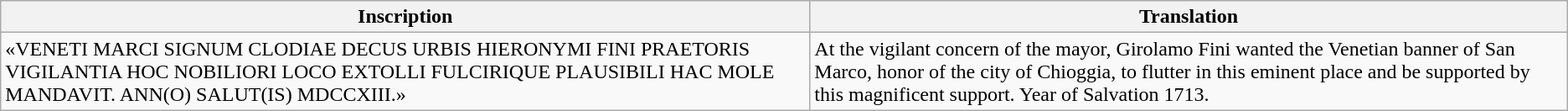<table class="wikitable">
<tr>
<th>Inscription</th>
<th>Translation</th>
</tr>
<tr>
<td>«VENETI MARCI SIGNUM CLODIAE DECUS URBIS HIERONYMI FINI PRAETORIS VIGILANTIA HOC NOBILIORI LOCO EXTOLLI FULCIRIQUE PLAUSIBILI HAC MOLE MANDAVIT. ANN(O) SALUT(IS) MDCCXIII.»</td>
<td>At the vigilant concern of the mayor, Girolamo Fini wanted the Venetian banner of San Marco, honor of the city of Chioggia, to flutter in this eminent place and be supported by this magnificent support. Year of Salvation 1713.</td>
</tr>
</table>
